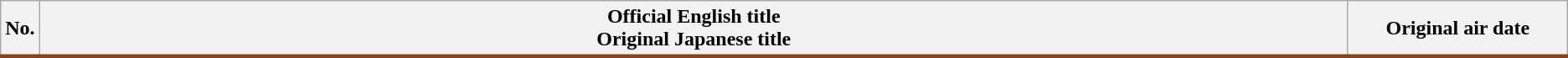<table class="wikitable">
<tr style="border-bottom: 3px solid #8B4513;">
<th style="width:1%;">No.</th>
<th>Official English title<br> Original Japanese title</th>
<th style="width:14%;">Original air date<br>











</th>
</tr>
</table>
